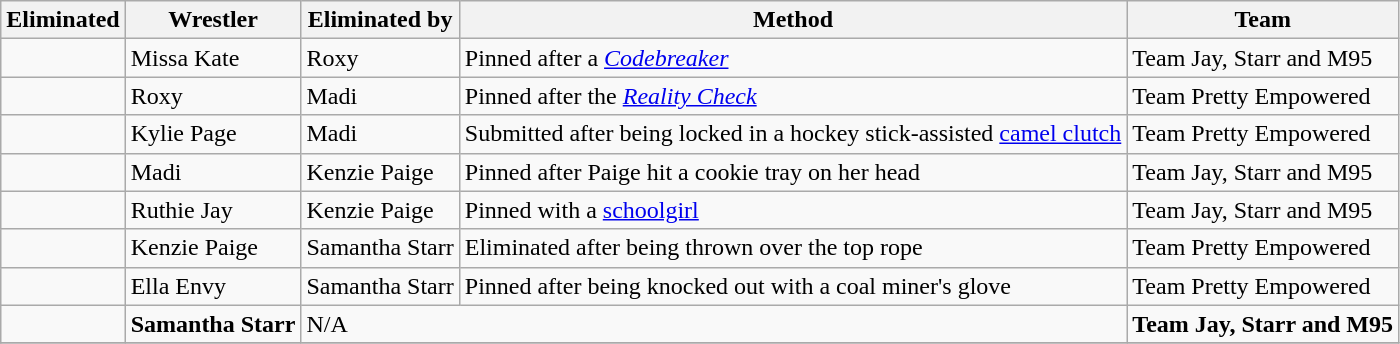<table class="wikitable sortable">
<tr>
<th>Eliminated</th>
<th>Wrestler</th>
<th>Eliminated by</th>
<th>Method</th>
<th>Team</th>
</tr>
<tr>
<td></td>
<td>Missa Kate</td>
<td>Roxy</td>
<td>Pinned after a <a href='#'><em>Codebreaker</em></a></td>
<td>Team Jay, Starr and M95</td>
</tr>
<tr>
<td></td>
<td>Roxy</td>
<td>Madi</td>
<td>Pinned after the <a href='#'><em>Reality Check</em></a></td>
<td>Team Pretty Empowered</td>
</tr>
<tr>
<td></td>
<td>Kylie Page</td>
<td>Madi</td>
<td>Submitted after being locked in a hockey stick-assisted <a href='#'>camel clutch</a></td>
<td>Team Pretty Empowered</td>
</tr>
<tr>
<td></td>
<td>Madi</td>
<td>Kenzie Paige</td>
<td>Pinned after Paige hit a cookie tray on her head</td>
<td>Team Jay, Starr and M95</td>
</tr>
<tr>
<td></td>
<td>Ruthie Jay</td>
<td>Kenzie Paige</td>
<td>Pinned with a <a href='#'>schoolgirl</a></td>
<td>Team Jay, Starr and M95</td>
</tr>
<tr>
<td></td>
<td>Kenzie Paige</td>
<td>Samantha Starr</td>
<td>Eliminated after being thrown over the top rope</td>
<td>Team Pretty Empowered</td>
</tr>
<tr>
<td></td>
<td>Ella Envy</td>
<td>Samantha Starr</td>
<td>Pinned after being knocked out with a coal miner's glove</td>
<td>Team Pretty Empowered</td>
</tr>
<tr>
<td></td>
<td><strong>Samantha Starr</strong></td>
<td colspan=2>N/A</td>
<td><strong>Team Jay, Starr and M95</strong></td>
</tr>
<tr>
</tr>
</table>
